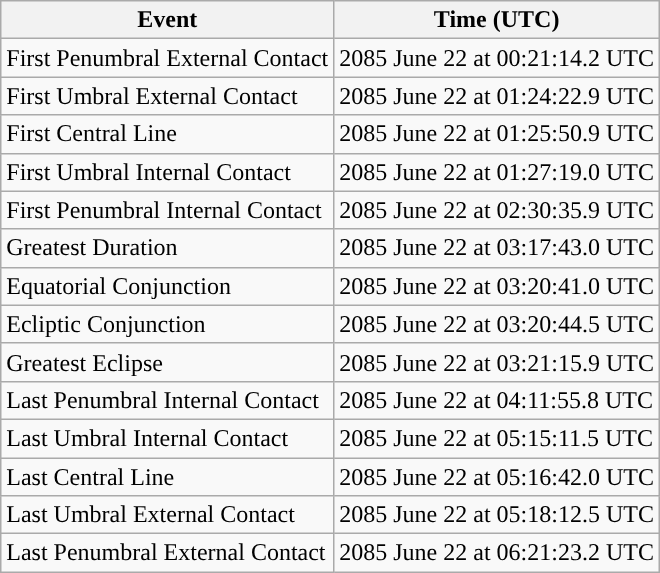<table class="wikitable">
<tr>
<th>Event</th>
<th>Time (UTC)</th>
</tr>
<tr>
<td>First Penumbral External Contact</td>
<td>2085 June 22 at 00:21:14.2 UTC</td>
</tr>
<tr>
<td>First Umbral External Contact</td>
<td>2085 June 22 at 01:24:22.9 UTC</td>
</tr>
<tr>
<td>First Central Line</td>
<td>2085 June 22 at 01:25:50.9 UTC</td>
</tr>
<tr>
<td>First Umbral Internal Contact</td>
<td>2085 June 22 at 01:27:19.0 UTC</td>
</tr>
<tr>
<td>First Penumbral Internal Contact</td>
<td>2085 June 22 at 02:30:35.9 UTC</td>
</tr>
<tr>
<td>Greatest Duration</td>
<td>2085 June 22 at 03:17:43.0 UTC</td>
</tr>
<tr>
<td>Equatorial Conjunction</td>
<td>2085 June 22 at 03:20:41.0 UTC</td>
</tr>
<tr>
<td>Ecliptic Conjunction</td>
<td>2085 June 22 at 03:20:44.5 UTC</td>
</tr>
<tr>
<td>Greatest Eclipse</td>
<td>2085 June 22 at 03:21:15.9 UTC</td>
</tr>
<tr>
<td>Last Penumbral Internal Contact</td>
<td>2085 June 22 at 04:11:55.8 UTC</td>
</tr>
<tr>
<td>Last Umbral Internal Contact</td>
<td>2085 June 22 at 05:15:11.5 UTC</td>
</tr>
<tr>
<td>Last Central Line</td>
<td>2085 June 22 at 05:16:42.0 UTC</td>
</tr>
<tr>
<td>Last Umbral External Contact</td>
<td>2085 June 22 at 05:18:12.5 UTC</td>
</tr>
<tr>
<td>Last Penumbral External Contact</td>
<td>2085 June 22 at 06:21:23.2 UTC</td>
</tr>
</table>
